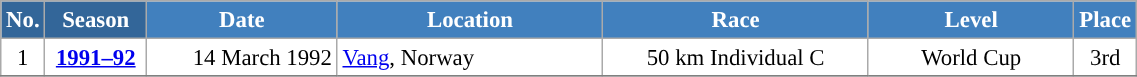<table class="wikitable sortable" style="font-size:95%; text-align:center; border:grey solid 1px; border-collapse:collapse; background:#ffffff;">
<tr style="background:#efefef;">
<th style="background-color:#369; color:white;">No.</th>
<th style="background-color:#369; color:white;">Season</th>
<th style="background-color:#4180be; color:white; width:120px;">Date</th>
<th style="background-color:#4180be; color:white; width:170px;">Location</th>
<th style="background-color:#4180be; color:white; width:170px;">Race</th>
<th style="background-color:#4180be; color:white; width:130px;">Level</th>
<th style="background-color:#4180be; color:white;">Place</th>
</tr>
<tr>
<td align=center>1</td>
<td rowspan=1 align=center><strong> <a href='#'>1991–92</a> </strong></td>
<td align=right>14 March 1992</td>
<td align=left> <a href='#'>Vang</a>, Norway</td>
<td>50 km Individual C</td>
<td>World Cup</td>
<td>3rd</td>
</tr>
<tr>
</tr>
</table>
